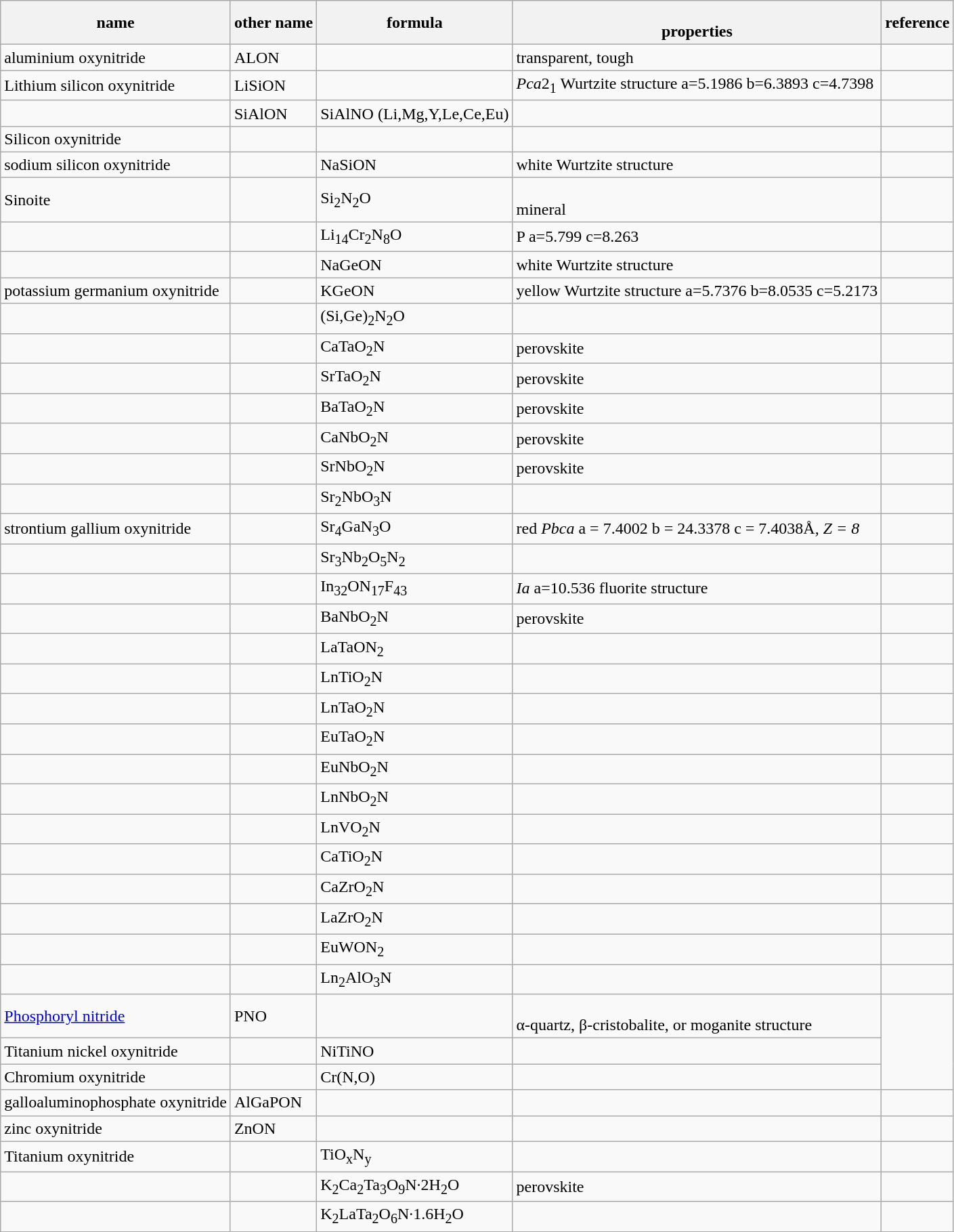<table class="wikitable">
<tr>
<th>name</th>
<th>other name</th>
<th>formula</th>
<th><br>properties</th>
<th>reference</th>
</tr>
<tr>
<td>aluminium oxynitride</td>
<td>ALON</td>
<td></td>
<td>transparent, tough</td>
</tr>
<tr>
<td>Lithium silicon oxynitride</td>
<td>LiSiON</td>
<td></td>
<td><em>Pca</em>2<sub>1</sub>  Wurtzite structure a=5.1986 b=6.3893 c=4.7398</td>
<td></td>
</tr>
<tr>
<td></td>
<td>SiAlON</td>
<td>SiAlNO (Li,Mg,Y,Le,Ce,Eu)</td>
<td></td>
<td></td>
</tr>
<tr>
<td>Silicon oxynitride</td>
<td></td>
<td></td>
<td></td>
</tr>
<tr>
<td>sodium silicon oxynitride</td>
<td></td>
<td>NaSiON</td>
<td>white Wurtzite structure</td>
<td></td>
</tr>
<tr>
<td>Sinoite</td>
<td></td>
<td>Si<sub>2</sub>N<sub>2</sub>O</td>
<td><br>mineral</td>
<td></td>
</tr>
<tr>
<td></td>
<td></td>
<td>Li<sub>14</sub>Cr<sub>2</sub>N<sub>8</sub>O</td>
<td>P a=5.799 c=8.263</td>
<td></td>
</tr>
<tr>
<td></td>
<td></td>
<td>NaGeON</td>
<td>white Wurtzite structure</td>
<td></td>
</tr>
<tr>
<td>potassium germanium oxynitride</td>
<td></td>
<td>KGeON</td>
<td>yellow Wurtzite structure a=5.7376 b=8.0535 c=5.2173</td>
<td></td>
</tr>
<tr>
<td></td>
<td></td>
<td>(Si,Ge)<sub>2</sub>N<sub>2</sub>O</td>
<td></td>
<td></td>
</tr>
<tr>
<td></td>
<td></td>
<td>CaTaO<sub>2</sub>N</td>
<td>perovskite</td>
<td></td>
</tr>
<tr>
<td></td>
<td></td>
<td>SrTaO<sub>2</sub>N</td>
<td>perovskite</td>
<td></td>
</tr>
<tr>
<td></td>
<td></td>
<td>BaTaO<sub>2</sub>N</td>
<td>perovskite</td>
<td></td>
</tr>
<tr>
<td></td>
<td></td>
<td>CaNbO<sub>2</sub>N</td>
<td>perovskite</td>
<td></td>
</tr>
<tr>
<td></td>
<td></td>
<td>SrNbO<sub>2</sub>N</td>
<td>perovskite</td>
<td></td>
</tr>
<tr>
<td></td>
<td></td>
<td>Sr<sub>2</sub>NbO<sub>3</sub>N</td>
<td></td>
<td></td>
</tr>
<tr>
<td>strontium gallium oxynitride</td>
<td></td>
<td>Sr<sub>4</sub>GaN<sub>3</sub>O</td>
<td>red <em>Pbca</em> a = 7.4002 b = 24.3378 c = 7.4038Å<em>, Z = 8</em></td>
<td></td>
</tr>
<tr>
<td></td>
<td></td>
<td>Sr<sub>3</sub>Nb<sub>2</sub>O<sub>5</sub>N<sub>2</sub></td>
<td></td>
<td></td>
</tr>
<tr>
<td></td>
<td></td>
<td>In<sub>32</sub>ON<sub>17</sub>F<sub>43</sub></td>
<td><em>Ia</em> a=10.536 fluorite structure</td>
<td></td>
</tr>
<tr>
<td></td>
<td></td>
<td>BaNbO<sub>2</sub>N</td>
<td>perovskite</td>
<td></td>
</tr>
<tr>
<td></td>
<td></td>
<td>LaTaON<sub>2</sub></td>
<td></td>
<td></td>
</tr>
<tr>
<td></td>
<td></td>
<td>LnTiO<sub>2</sub>N</td>
<td></td>
<td></td>
</tr>
<tr>
<td></td>
<td></td>
<td>LnTaO<sub>2</sub>N</td>
<td></td>
<td></td>
</tr>
<tr>
<td></td>
<td></td>
<td>EuTaO<sub>2</sub>N</td>
<td></td>
<td></td>
</tr>
<tr>
<td></td>
<td></td>
<td>EuNbO<sub>2</sub>N</td>
<td></td>
<td></td>
</tr>
<tr>
<td></td>
<td></td>
<td>LnNbO<sub>2</sub>N</td>
<td></td>
<td></td>
</tr>
<tr>
<td></td>
<td></td>
<td>LnVO<sub>2</sub>N</td>
<td></td>
<td></td>
</tr>
<tr>
<td></td>
<td></td>
<td>CaTiO<sub>2</sub>N</td>
<td></td>
<td></td>
</tr>
<tr>
<td></td>
<td></td>
<td>CaZrO<sub>2</sub>N</td>
<td></td>
<td></td>
</tr>
<tr>
<td></td>
<td></td>
<td>LaZrO<sub>2</sub>N</td>
<td></td>
<td></td>
</tr>
<tr>
<td></td>
<td></td>
<td>EuWON<sub>2</sub></td>
<td></td>
<td></td>
</tr>
<tr>
<td></td>
<td></td>
<td>Ln<sub>2</sub>AlO<sub>3</sub>N</td>
<td></td>
<td></td>
</tr>
<tr>
<td><a href='#'>Phosphoryl nitride</a></td>
<td>PNO</td>
<td></td>
<td><br>α-quartz, β-cristobalite, or moganite structure</td>
</tr>
<tr>
<td>Titanium nickel oxynitride</td>
<td></td>
<td>NiTiNO</td>
<td></td>
</tr>
<tr>
<td>Chromium oxynitride</td>
<td></td>
<td>Cr(N,O)</td>
<td></td>
</tr>
<tr>
<td>galloaluminophosphate oxynitride</td>
<td>AlGaPON</td>
<td></td>
<td></td>
<td></td>
</tr>
<tr>
<td>zinc oxynitride</td>
<td>ZnON</td>
<td></td>
<td></td>
<td></td>
</tr>
<tr>
<td>Titanium oxynitride</td>
<td></td>
<td>TiO<sub>x</sub>N<sub>y</sub></td>
<td></td>
<td></td>
</tr>
<tr>
<td></td>
<td></td>
<td>K<sub>2</sub>Ca<sub>2</sub>Ta<sub>3</sub>O<sub>9</sub>N·2H<sub>2</sub>O</td>
<td>perovskite</td>
<td></td>
</tr>
<tr>
<td></td>
<td></td>
<td>K<sub>2</sub>LaTa<sub>2</sub>O<sub>6</sub>N·1.6H<sub>2</sub>O</td>
<td></td>
<td></td>
</tr>
</table>
